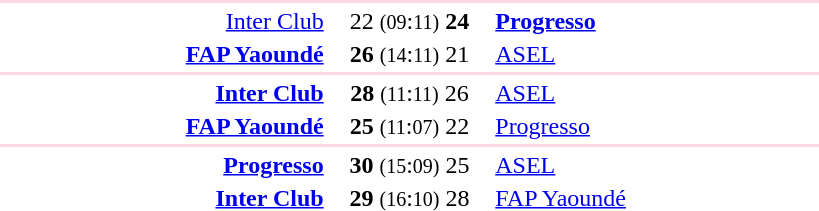<table style="text-align:center" width=550>
<tr>
<th width=30%></th>
<th width=15%></th>
<th width=30%></th>
</tr>
<tr align="left" bgcolor=#ffd4e4>
<td colspan=4></td>
</tr>
<tr>
<td align="right"><a href='#'>Inter Club</a> </td>
<td>22 <small>(09</small>:<small>11)</small> <strong>24</strong></td>
<td align=left> <strong><a href='#'>Progresso</a></strong></td>
</tr>
<tr>
<td align="right"><strong><a href='#'>FAP Yaoundé</a></strong> </td>
<td><strong>26</strong> <small>(14</small>:<small>11)</small> 21</td>
<td align=left> <a href='#'>ASEL</a></td>
</tr>
<tr align="left" bgcolor=#ffd4e4>
<td colspan=4></td>
</tr>
<tr>
<td align="right"><strong><a href='#'>Inter Club</a></strong> </td>
<td><strong>28</strong> <small>(11</small>:<small>11)</small> 26</td>
<td align=left> <a href='#'>ASEL</a></td>
</tr>
<tr>
<td align="right"><strong><a href='#'>FAP Yaoundé</a></strong> </td>
<td><strong>25</strong> <small>(11</small>:<small>07)</small> 22</td>
<td align=left> <a href='#'>Progresso</a></td>
</tr>
<tr align="left" bgcolor=#ffd4e4>
<td colspan=4></td>
</tr>
<tr>
<td align="right"><strong><a href='#'>Progresso</a></strong> </td>
<td><strong>30</strong> <small>(15</small>:<small>09)</small> 25</td>
<td align=left> <a href='#'>ASEL</a></td>
</tr>
<tr>
<td align="right"><strong><a href='#'>Inter Club</a></strong> </td>
<td><strong>29</strong> <small>(16</small>:<small>10)</small> 28</td>
<td align=left> <a href='#'>FAP Yaoundé</a></td>
</tr>
</table>
